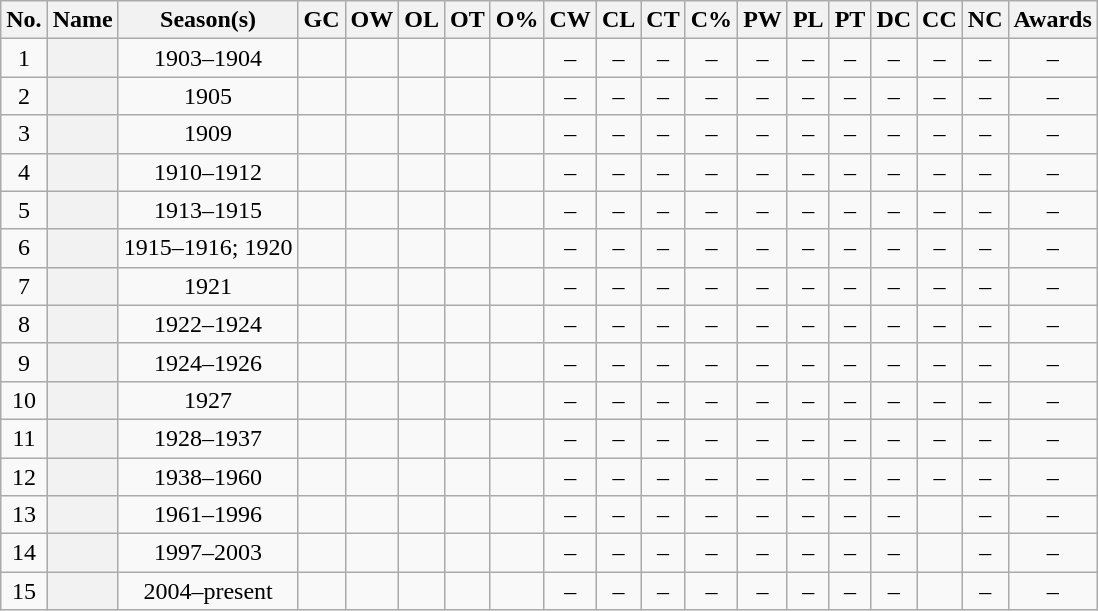<table class="wikitable sortable plainrowheaders" style="text-align:center">
<tr>
<th scope="col" class="unsortable">No.</th>
<th scope="col">Name</th>
<th scope="col">Season(s)</th>
<th scope="col">GC</th>
<th scope="col">OW</th>
<th scope="col">OL</th>
<th scope="col">OT</th>
<th scope="col">O%</th>
<th scope="col">CW</th>
<th scope="col">CL</th>
<th scope="col">CT</th>
<th scope="col">C%</th>
<th scope="col">PW</th>
<th scope="col">PL</th>
<th scope="col">PT</th>
<th scope="col">DC</th>
<th scope="col">CC</th>
<th scope="col">NC</th>
<th scope="col" class="unsortable">Awards</th>
</tr>
<tr>
<td>1</td>
<th scope="row"></th>
<td>1903–1904</td>
<td></td>
<td></td>
<td></td>
<td></td>
<td></td>
<td>–</td>
<td>–</td>
<td>–</td>
<td>–</td>
<td>–</td>
<td>–</td>
<td>–</td>
<td>–</td>
<td>–</td>
<td>–</td>
<td>–</td>
</tr>
<tr>
<td>2</td>
<th scope="row"></th>
<td>1905</td>
<td></td>
<td></td>
<td></td>
<td></td>
<td></td>
<td>–</td>
<td>–</td>
<td>–</td>
<td>–</td>
<td>–</td>
<td>–</td>
<td>–</td>
<td>–</td>
<td>–</td>
<td>–</td>
<td>–</td>
</tr>
<tr>
<td>3</td>
<th scope="row"></th>
<td>1909</td>
<td></td>
<td></td>
<td></td>
<td></td>
<td></td>
<td>–</td>
<td>–</td>
<td>–</td>
<td>–</td>
<td>–</td>
<td>–</td>
<td>–</td>
<td>–</td>
<td>–</td>
<td>–</td>
<td>–</td>
</tr>
<tr>
<td>4</td>
<th scope="row"></th>
<td>1910–1912</td>
<td></td>
<td></td>
<td></td>
<td></td>
<td></td>
<td>–</td>
<td>–</td>
<td>–</td>
<td>–</td>
<td>–</td>
<td>–</td>
<td>–</td>
<td>–</td>
<td>–</td>
<td>–</td>
<td>–</td>
</tr>
<tr>
<td>5</td>
<th scope="row"></th>
<td>1913–1915</td>
<td></td>
<td></td>
<td></td>
<td></td>
<td></td>
<td>–</td>
<td>–</td>
<td>–</td>
<td>–</td>
<td>–</td>
<td>–</td>
<td>–</td>
<td>–</td>
<td>–</td>
<td>–</td>
<td>–</td>
</tr>
<tr>
<td>6</td>
<th scope="row"></th>
<td>1915–1916; 1920</td>
<td></td>
<td></td>
<td></td>
<td></td>
<td></td>
<td>–</td>
<td>–</td>
<td>–</td>
<td>–</td>
<td>–</td>
<td>–</td>
<td>–</td>
<td>–</td>
<td>–</td>
<td>–</td>
<td>–</td>
</tr>
<tr>
<td>7</td>
<th scope="row"></th>
<td>1921</td>
<td></td>
<td></td>
<td></td>
<td></td>
<td></td>
<td>–</td>
<td>–</td>
<td>–</td>
<td>–</td>
<td>–</td>
<td>–</td>
<td>–</td>
<td>–</td>
<td>–</td>
<td>–</td>
<td>–</td>
</tr>
<tr>
<td>8</td>
<th scope="row"></th>
<td>1922–1924</td>
<td></td>
<td></td>
<td></td>
<td></td>
<td></td>
<td>–</td>
<td>–</td>
<td>–</td>
<td>–</td>
<td>–</td>
<td>–</td>
<td>–</td>
<td>–</td>
<td>–</td>
<td>–</td>
<td>–</td>
</tr>
<tr>
<td>9</td>
<th scope="row"></th>
<td>1924–1926</td>
<td></td>
<td></td>
<td></td>
<td></td>
<td></td>
<td>–</td>
<td>–</td>
<td>–</td>
<td>–</td>
<td>–</td>
<td>–</td>
<td>–</td>
<td>–</td>
<td>–</td>
<td>–</td>
<td>–</td>
</tr>
<tr>
<td>10</td>
<th scope="row"></th>
<td>1927</td>
<td></td>
<td></td>
<td></td>
<td></td>
<td></td>
<td>–</td>
<td>–</td>
<td>–</td>
<td>–</td>
<td>–</td>
<td>–</td>
<td>–</td>
<td>–</td>
<td>–</td>
<td>–</td>
<td>–</td>
</tr>
<tr>
<td>11</td>
<th scope="row"></th>
<td>1928–1937</td>
<td></td>
<td></td>
<td></td>
<td></td>
<td></td>
<td>–</td>
<td>–</td>
<td>–</td>
<td>–</td>
<td>–</td>
<td>–</td>
<td>–</td>
<td>–</td>
<td>–</td>
<td>–</td>
<td>–</td>
</tr>
<tr>
<td>12</td>
<th scope="row"></th>
<td>1938–1960</td>
<td></td>
<td></td>
<td></td>
<td></td>
<td></td>
<td>–</td>
<td>–</td>
<td>–</td>
<td>–</td>
<td>–</td>
<td>–</td>
<td>–</td>
<td>–</td>
<td>–</td>
<td>–</td>
<td>–</td>
</tr>
<tr>
<td>13</td>
<th scope="row"></th>
<td>1961–1996</td>
<td></td>
<td></td>
<td></td>
<td></td>
<td></td>
<td>–</td>
<td>–</td>
<td>–</td>
<td>–</td>
<td>–</td>
<td>–</td>
<td>–</td>
<td>–</td>
<td></td>
<td>–</td>
<td>–</td>
</tr>
<tr>
<td>14</td>
<th scope="row"></th>
<td>1997–2003</td>
<td></td>
<td></td>
<td></td>
<td></td>
<td></td>
<td>–</td>
<td>–</td>
<td>–</td>
<td>–</td>
<td>–</td>
<td>–</td>
<td>–</td>
<td>–</td>
<td></td>
<td>–</td>
<td>–</td>
</tr>
<tr>
<td>15</td>
<th scope="row"></th>
<td>2004–present</td>
<td></td>
<td></td>
<td></td>
<td></td>
<td></td>
<td>–</td>
<td>–</td>
<td>–</td>
<td>–</td>
<td>–</td>
<td>–</td>
<td>–</td>
<td>–</td>
<td></td>
<td>–</td>
<td>–</td>
</tr>
</table>
